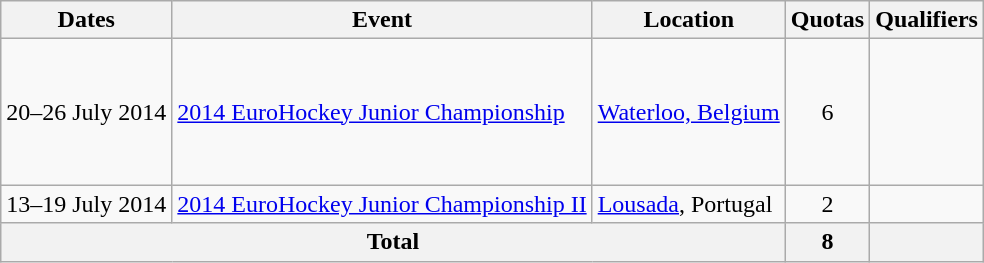<table class="wikitable">
<tr>
<th>Dates</th>
<th>Event</th>
<th>Location</th>
<th>Quotas</th>
<th>Qualifiers</th>
</tr>
<tr>
<td>20–26 July 2014</td>
<td><a href='#'>2014 EuroHockey Junior Championship</a></td>
<td><a href='#'>Waterloo, Belgium</a></td>
<td align=center>6</td>
<td><br><br><br><br><br></td>
</tr>
<tr>
<td>13–19 July 2014</td>
<td><a href='#'>2014 EuroHockey Junior Championship II</a></td>
<td><a href='#'>Lousada</a>, Portugal</td>
<td align=center>2</td>
<td><br></td>
</tr>
<tr>
<th colspan=3>Total</th>
<th>8</th>
<th></th>
</tr>
</table>
